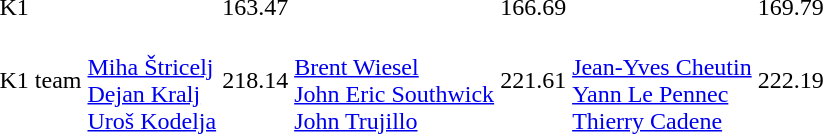<table>
<tr>
<td>K1</td>
<td></td>
<td>163.47</td>
<td></td>
<td>166.69</td>
<td></td>
<td>169.79</td>
</tr>
<tr>
<td>K1 team</td>
<td><br><a href='#'>Miha Štricelj</a><br><a href='#'>Dejan Kralj</a><br><a href='#'>Uroš Kodelja</a></td>
<td>218.14</td>
<td><br><a href='#'>Brent Wiesel</a><br><a href='#'>John Eric Southwick</a><br><a href='#'>John Trujillo</a></td>
<td>221.61</td>
<td><br><a href='#'>Jean-Yves Cheutin</a><br><a href='#'>Yann Le Pennec</a><br><a href='#'>Thierry Cadene</a></td>
<td>222.19</td>
</tr>
</table>
